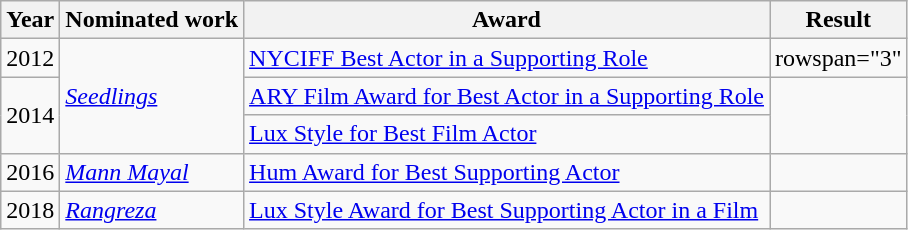<table class="wikitable sortable">
<tr>
<th>Year</th>
<th>Nominated work</th>
<th>Award</th>
<th>Result</th>
</tr>
<tr>
<td>2012</td>
<td rowspan="3"><em><a href='#'>Seedlings</a></em></td>
<td><a href='#'>NYCIFF Best Actor in a Supporting Role</a></td>
<td>rowspan="3"  </td>
</tr>
<tr>
<td rowspan="2">2014</td>
<td><a href='#'>ARY Film Award for Best Actor in a Supporting Role</a></td>
</tr>
<tr>
<td><a href='#'>Lux Style for Best Film Actor</a></td>
</tr>
<tr>
<td>2016</td>
<td><em><a href='#'>Mann Mayal</a></em></td>
<td><a href='#'>Hum Award for Best Supporting Actor</a></td>
<td></td>
</tr>
<tr>
<td>2018</td>
<td><em><a href='#'>Rangreza</a></em></td>
<td><a href='#'>Lux Style Award for Best Supporting Actor in a Film</a></td>
<td></td>
</tr>
</table>
